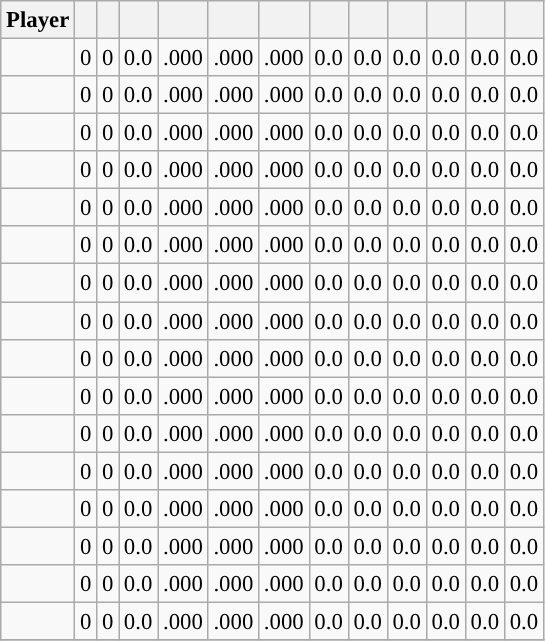<table class="wikitable sortable" style="font-size:95%; text-align:right">
<tr>
<th>Player</th>
<th></th>
<th></th>
<th></th>
<th></th>
<th></th>
<th></th>
<th></th>
<th></th>
<th></th>
<th></th>
<th></th>
<th></th>
</tr>
<tr>
<td><strong></strong></td>
<td>0</td>
<td>0</td>
<td>0.0</td>
<td>.000</td>
<td>.000</td>
<td>.000</td>
<td>0.0</td>
<td>0.0</td>
<td>0.0</td>
<td>0.0</td>
<td>0.0</td>
<td>0.0</td>
</tr>
<tr>
<td><strong></strong></td>
<td>0</td>
<td>0</td>
<td>0.0</td>
<td>.000</td>
<td>.000</td>
<td>.000</td>
<td>0.0</td>
<td>0.0</td>
<td>0.0</td>
<td>0.0</td>
<td>0.0</td>
<td>0.0</td>
</tr>
<tr>
<td><strong></strong></td>
<td>0</td>
<td>0</td>
<td>0.0</td>
<td>.000</td>
<td>.000</td>
<td>.000</td>
<td>0.0</td>
<td>0.0</td>
<td>0.0</td>
<td>0.0</td>
<td>0.0</td>
<td>0.0</td>
</tr>
<tr>
<td><strong></strong></td>
<td>0</td>
<td>0</td>
<td>0.0</td>
<td>.000</td>
<td>.000</td>
<td>.000</td>
<td>0.0</td>
<td>0.0</td>
<td>0.0</td>
<td>0.0</td>
<td>0.0</td>
<td>0.0</td>
</tr>
<tr>
<td><strong></strong></td>
<td>0</td>
<td>0</td>
<td>0.0</td>
<td>.000</td>
<td>.000</td>
<td>.000</td>
<td>0.0</td>
<td>0.0</td>
<td>0.0</td>
<td>0.0</td>
<td>0.0</td>
<td>0.0</td>
</tr>
<tr>
<td><strong></strong></td>
<td>0</td>
<td>0</td>
<td>0.0</td>
<td>.000</td>
<td>.000</td>
<td>.000</td>
<td>0.0</td>
<td>0.0</td>
<td>0.0</td>
<td>0.0</td>
<td>0.0</td>
<td>0.0</td>
</tr>
<tr>
<td><strong></strong></td>
<td>0</td>
<td>0</td>
<td>0.0</td>
<td>.000</td>
<td>.000</td>
<td>.000</td>
<td>0.0</td>
<td>0.0</td>
<td>0.0</td>
<td>0.0</td>
<td>0.0</td>
<td>0.0</td>
</tr>
<tr>
<td><strong></strong></td>
<td>0</td>
<td>0</td>
<td>0.0</td>
<td>.000</td>
<td>.000</td>
<td>.000</td>
<td>0.0</td>
<td>0.0</td>
<td>0.0</td>
<td>0.0</td>
<td>0.0</td>
<td>0.0</td>
</tr>
<tr>
<td><strong></strong></td>
<td>0</td>
<td>0</td>
<td>0.0</td>
<td>.000</td>
<td>.000</td>
<td>.000</td>
<td>0.0</td>
<td>0.0</td>
<td>0.0</td>
<td>0.0</td>
<td>0.0</td>
<td>0.0</td>
</tr>
<tr>
<td><strong></strong></td>
<td>0</td>
<td>0</td>
<td>0.0</td>
<td>.000</td>
<td>.000</td>
<td>.000</td>
<td>0.0</td>
<td>0.0</td>
<td>0.0</td>
<td>0.0</td>
<td>0.0</td>
<td>0.0</td>
</tr>
<tr>
<td><strong></strong></td>
<td>0</td>
<td>0</td>
<td>0.0</td>
<td>.000</td>
<td>.000</td>
<td>.000</td>
<td>0.0</td>
<td>0.0</td>
<td>0.0</td>
<td>0.0</td>
<td>0.0</td>
<td>0.0</td>
</tr>
<tr>
<td><strong></strong></td>
<td>0</td>
<td>0</td>
<td>0.0</td>
<td>.000</td>
<td>.000</td>
<td>.000</td>
<td>0.0</td>
<td>0.0</td>
<td>0.0</td>
<td>0.0</td>
<td>0.0</td>
<td>0.0</td>
</tr>
<tr>
<td><strong></strong></td>
<td>0</td>
<td>0</td>
<td>0.0</td>
<td>.000</td>
<td>.000</td>
<td>.000</td>
<td>0.0</td>
<td>0.0</td>
<td>0.0</td>
<td>0.0</td>
<td>0.0</td>
<td>0.0</td>
</tr>
<tr>
<td><strong></strong></td>
<td>0</td>
<td>0</td>
<td>0.0</td>
<td>.000</td>
<td>.000</td>
<td>.000</td>
<td>0.0</td>
<td>0.0</td>
<td>0.0</td>
<td>0.0</td>
<td>0.0</td>
<td>0.0</td>
</tr>
<tr>
<td><strong></strong></td>
<td>0</td>
<td>0</td>
<td>0.0</td>
<td>.000</td>
<td>.000</td>
<td>.000</td>
<td>0.0</td>
<td>0.0</td>
<td>0.0</td>
<td>0.0</td>
<td>0.0</td>
<td>0.0</td>
</tr>
<tr>
<td><strong></strong></td>
<td>0</td>
<td>0</td>
<td>0.0</td>
<td>.000</td>
<td>.000</td>
<td>.000</td>
<td>0.0</td>
<td>0.0</td>
<td>0.0</td>
<td>0.0</td>
<td>0.0</td>
<td>0.0</td>
</tr>
<tr>
</tr>
</table>
